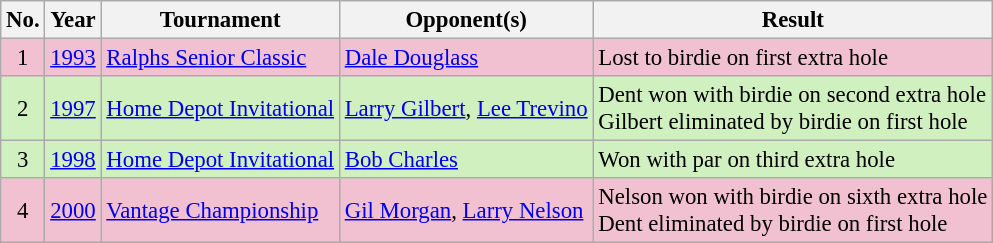<table class="wikitable" style="font-size:95%;">
<tr>
<th>No.</th>
<th>Year</th>
<th>Tournament</th>
<th>Opponent(s)</th>
<th>Result</th>
</tr>
<tr style="background:#F2C1D1;">
<td align=center>1</td>
<td><a href='#'>1993</a></td>
<td><a href='#'>Ralphs Senior Classic</a></td>
<td> <a href='#'>Dale Douglass</a></td>
<td>Lost to birdie on first extra hole</td>
</tr>
<tr style="background:#D0F0C0;">
<td align=center>2</td>
<td><a href='#'>1997</a></td>
<td><a href='#'>Home Depot Invitational</a></td>
<td> <a href='#'>Larry Gilbert</a>,  <a href='#'>Lee Trevino</a></td>
<td>Dent won with birdie on second extra hole<br>Gilbert eliminated by birdie on first hole</td>
</tr>
<tr style="background:#D0F0C0;">
<td align=center>3</td>
<td><a href='#'>1998</a></td>
<td><a href='#'>Home Depot Invitational</a></td>
<td> <a href='#'>Bob Charles</a></td>
<td>Won with par on third extra hole</td>
</tr>
<tr style="background:#F2C1D1;">
<td align=center>4</td>
<td><a href='#'>2000</a></td>
<td><a href='#'>Vantage Championship</a></td>
<td> <a href='#'>Gil Morgan</a>,  <a href='#'>Larry Nelson</a></td>
<td>Nelson won with birdie on sixth extra hole<br>Dent eliminated by birdie on first hole</td>
</tr>
</table>
